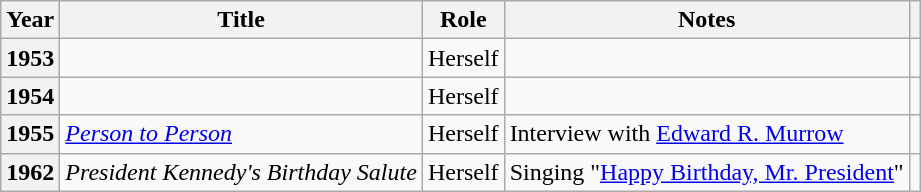<table class="wikitable plainrowheaders sortable" style="margin-right: 0;">
<tr>
<th scope="col">Year</th>
<th scope="col">Title</th>
<th scope="col">Role</th>
<th scope="col" class="unsortable">Notes</th>
<th scope="col" class="unsortable"></th>
</tr>
<tr>
<th scope="row">1953</th>
<td></td>
<td>Herself</td>
<td></td>
<td style="text-align: center;"></td>
</tr>
<tr>
<th scope="row">1954</th>
<td></td>
<td>Herself</td>
<td></td>
<td style="text-align: center;"></td>
</tr>
<tr>
<th scope="row">1955</th>
<td><em><a href='#'>Person to Person</a></em></td>
<td>Herself</td>
<td>Interview with <a href='#'>Edward R. Murrow</a></td>
<td style="text-align: center;"></td>
</tr>
<tr>
<th scope="row">1962</th>
<td><em>President Kennedy's Birthday Salute</em></td>
<td>Herself</td>
<td>Singing "<a href='#'>Happy Birthday, Mr. President</a>"</td>
<td style="text-align: center;"></td>
</tr>
</table>
